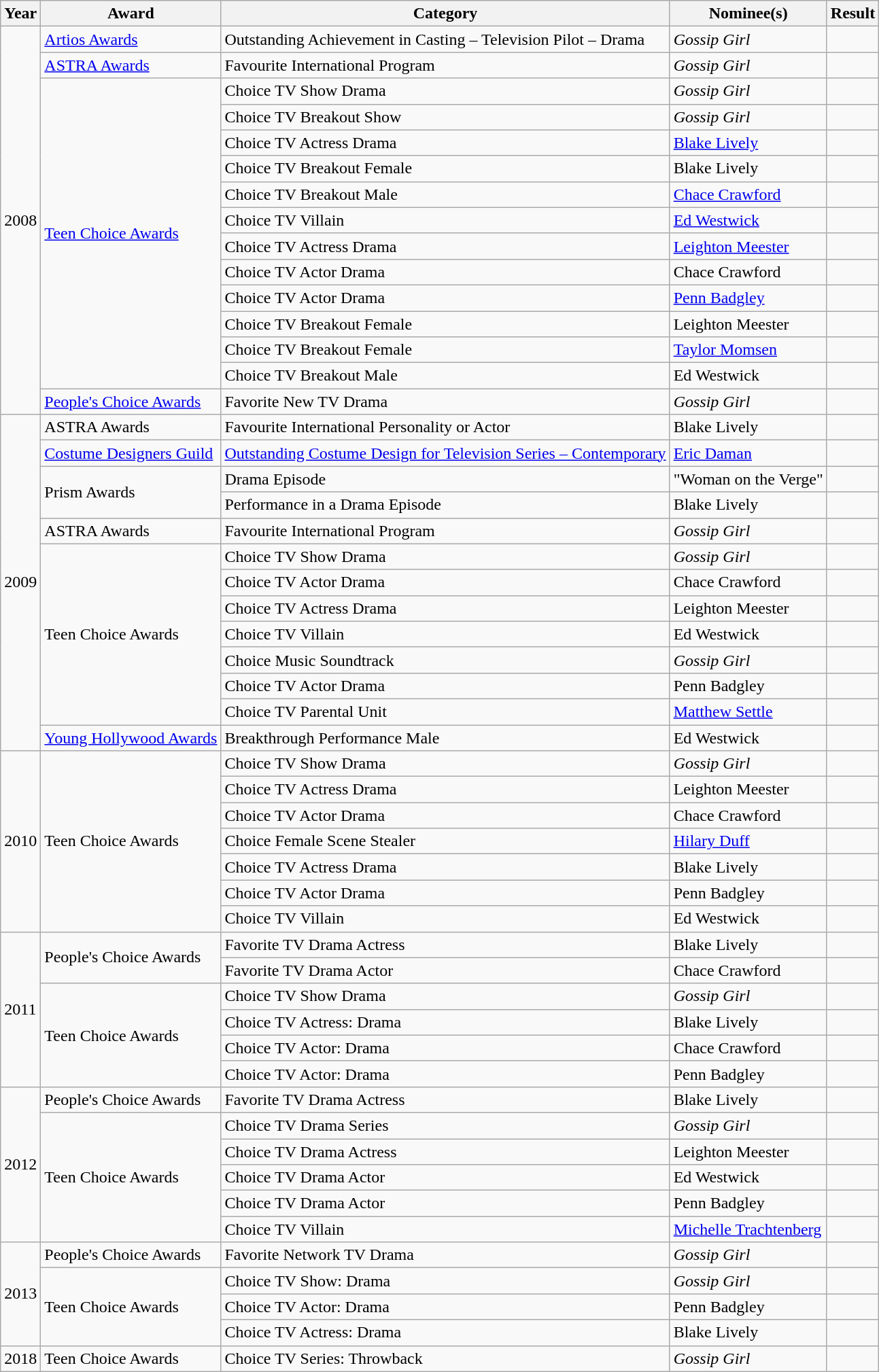<table class="wikitable sortable">
<tr>
<th>Year</th>
<th>Award</th>
<th>Category</th>
<th>Nominee(s)</th>
<th>Result</th>
</tr>
<tr>
<td rowspan="15">2008</td>
<td><a href='#'>Artios Awards</a></td>
<td>Outstanding Achievement in Casting – Television Pilot – Drama</td>
<td><em>Gossip Girl</em></td>
<td></td>
</tr>
<tr>
<td><a href='#'>ASTRA Awards</a></td>
<td>Favourite International Program</td>
<td><em>Gossip Girl</em></td>
<td></td>
</tr>
<tr>
<td rowspan="12"><a href='#'>Teen Choice Awards</a></td>
<td>Choice TV Show Drama</td>
<td><em>Gossip Girl</em></td>
<td></td>
</tr>
<tr>
<td>Choice TV Breakout Show</td>
<td><em>Gossip Girl</em></td>
<td></td>
</tr>
<tr>
<td>Choice TV Actress Drama</td>
<td data-sort-value="Lively, Blake"><a href='#'>Blake Lively</a></td>
<td></td>
</tr>
<tr>
<td>Choice TV Breakout Female</td>
<td data-sort-value="Lively, Blake">Blake Lively</td>
<td></td>
</tr>
<tr>
<td>Choice TV Breakout Male</td>
<td data-sort-value="Crawford, Chace"><a href='#'>Chace Crawford</a></td>
<td></td>
</tr>
<tr>
<td>Choice TV Villain</td>
<td data-sort-value="Westwick, Ed"><a href='#'>Ed Westwick</a></td>
<td></td>
</tr>
<tr>
<td>Choice TV Actress Drama</td>
<td data-sort-value="Meester, Leighton"><a href='#'>Leighton Meester</a></td>
<td></td>
</tr>
<tr>
<td>Choice TV Actor Drama</td>
<td data-sort-value="Crawford, Chace">Chace Crawford</td>
<td></td>
</tr>
<tr>
<td>Choice TV Actor Drama</td>
<td data-sort-value="Badgley, Penn"><a href='#'>Penn Badgley</a></td>
<td></td>
</tr>
<tr>
<td>Choice TV Breakout Female</td>
<td data-sort-value="Meester, Leighton">Leighton Meester</td>
<td></td>
</tr>
<tr>
<td>Choice TV Breakout Female</td>
<td data-sort-value="Momsen, Taylor"><a href='#'>Taylor Momsen</a></td>
<td></td>
</tr>
<tr>
<td>Choice TV Breakout Male</td>
<td data-sort-value="Westwick, Ed">Ed Westwick</td>
<td></td>
</tr>
<tr>
<td><a href='#'>People's Choice Awards</a></td>
<td>Favorite New TV Drama</td>
<td><em>Gossip Girl</em></td>
<td></td>
</tr>
<tr>
<td rowspan="13">2009</td>
<td>ASTRA Awards</td>
<td>Favourite International Personality or Actor</td>
<td data-sort-value="Lively, Blake">Blake Lively</td>
<td></td>
</tr>
<tr>
<td><a href='#'>Costume Designers Guild</a></td>
<td><a href='#'>Outstanding Costume Design for Television Series – Contemporary</a></td>
<td data-sort-value="Daman, Eric"><a href='#'>Eric Daman</a></td>
<td></td>
</tr>
<tr>
<td rowspan="2">Prism Awards</td>
<td>Drama Episode</td>
<td data-sort-value="Woman on the Verge">"Woman on the Verge"</td>
<td></td>
</tr>
<tr>
<td>Performance in a Drama Episode</td>
<td data-sort-value="Lively, Blake">Blake Lively</td>
<td></td>
</tr>
<tr>
<td>ASTRA Awards</td>
<td>Favourite International Program</td>
<td><em>Gossip Girl</em></td>
<td></td>
</tr>
<tr>
<td rowspan="7">Teen Choice Awards</td>
<td>Choice TV Show Drama</td>
<td><em>Gossip Girl</em></td>
<td></td>
</tr>
<tr>
<td>Choice TV Actor Drama</td>
<td data-sort-value="Crawford, Chace">Chace Crawford</td>
<td></td>
</tr>
<tr>
<td>Choice TV Actress Drama</td>
<td data-sort-value="Meester, Leighton">Leighton Meester</td>
<td></td>
</tr>
<tr>
<td>Choice TV Villain</td>
<td data-sort-value="Westwick, Ed">Ed Westwick</td>
<td></td>
</tr>
<tr>
<td>Choice Music Soundtrack</td>
<td><em>Gossip Girl</em></td>
<td></td>
</tr>
<tr>
<td>Choice TV Actor Drama</td>
<td data-sort-value="Badgley, Penn">Penn Badgley</td>
<td></td>
</tr>
<tr>
<td>Choice TV Parental Unit</td>
<td data-sort-value="Settle, Matthew"><a href='#'>Matthew Settle</a></td>
<td></td>
</tr>
<tr>
<td><a href='#'>Young Hollywood Awards</a></td>
<td>Breakthrough Performance Male</td>
<td data-sort-value="Westwick, Ed">Ed Westwick</td>
<td></td>
</tr>
<tr>
<td rowspan="7">2010</td>
<td rowspan="7">Teen Choice Awards</td>
<td>Choice TV Show Drama</td>
<td><em>Gossip Girl</em></td>
<td></td>
</tr>
<tr>
<td>Choice TV Actress Drama</td>
<td data-sort-value="Meester, Leighton">Leighton Meester</td>
<td></td>
</tr>
<tr>
<td>Choice TV Actor Drama</td>
<td data-sort-value="Crawford, Chace">Chace Crawford</td>
<td></td>
</tr>
<tr>
<td>Choice Female Scene Stealer</td>
<td data-sort-value="Duff, Hilary"><a href='#'>Hilary Duff</a></td>
<td></td>
</tr>
<tr>
<td>Choice TV Actress Drama</td>
<td data-sort-value="Lively, Blake">Blake Lively</td>
<td></td>
</tr>
<tr>
<td>Choice TV Actor Drama</td>
<td data-sort-value="Badgley, Penn">Penn Badgley</td>
<td></td>
</tr>
<tr>
<td>Choice TV Villain</td>
<td data-sort-value="Westwick, Ed">Ed Westwick</td>
<td></td>
</tr>
<tr>
<td rowspan="6">2011</td>
<td rowspan="2">People's Choice Awards</td>
<td>Favorite TV Drama Actress</td>
<td data-sort-value="Lively, Blake">Blake Lively</td>
<td></td>
</tr>
<tr>
<td>Favorite TV Drama Actor</td>
<td data-sort-value="Crawford, Chace">Chace Crawford</td>
<td></td>
</tr>
<tr>
<td rowspan="4">Teen Choice Awards</td>
<td>Choice TV Show Drama</td>
<td><em>Gossip Girl</em></td>
<td></td>
</tr>
<tr>
<td>Choice TV Actress: Drama</td>
<td data-sort-value="Lively, Blake">Blake Lively</td>
<td></td>
</tr>
<tr>
<td>Choice TV Actor: Drama</td>
<td data-sort-value="Crawford, Chace">Chace Crawford</td>
<td></td>
</tr>
<tr>
<td>Choice TV Actor: Drama</td>
<td data-sort-value="Badgley, Penn">Penn Badgley</td>
<td></td>
</tr>
<tr>
<td rowspan="6">2012</td>
<td>People's Choice Awards</td>
<td>Favorite TV Drama Actress</td>
<td data-sort-value="Lively, Blake">Blake Lively</td>
<td></td>
</tr>
<tr>
<td rowspan="5">Teen Choice Awards</td>
<td>Choice TV Drama Series</td>
<td><em>Gossip Girl</em></td>
<td></td>
</tr>
<tr>
<td>Choice TV Drama Actress</td>
<td data-sort-value="Meester, Leighton">Leighton Meester</td>
<td></td>
</tr>
<tr>
<td>Choice TV Drama Actor</td>
<td data-sort-value="Westwick, Ed">Ed Westwick</td>
<td></td>
</tr>
<tr>
<td>Choice TV Drama Actor</td>
<td data-sort-value="Badgley, Penn">Penn Badgley</td>
<td></td>
</tr>
<tr>
<td>Choice TV Villain</td>
<td><a href='#'>Michelle Trachtenberg</a></td>
<td></td>
</tr>
<tr>
<td rowspan="4">2013</td>
<td>People's Choice Awards</td>
<td>Favorite Network TV Drama</td>
<td><em>Gossip Girl</em></td>
<td></td>
</tr>
<tr>
<td rowspan="3">Teen Choice Awards</td>
<td>Choice TV Show: Drama</td>
<td><em>Gossip Girl</em></td>
<td></td>
</tr>
<tr>
<td>Choice TV Actor: Drama</td>
<td data-sort-value="Badgley, Penn">Penn Badgley</td>
<td></td>
</tr>
<tr>
<td>Choice TV Actress: Drama</td>
<td data-sort-value="Lively, Blake">Blake Lively</td>
<td></td>
</tr>
<tr>
<td>2018</td>
<td>Teen Choice Awards</td>
<td>Choice TV Series: Throwback</td>
<td><em>Gossip Girl</em></td>
<td></td>
</tr>
</table>
